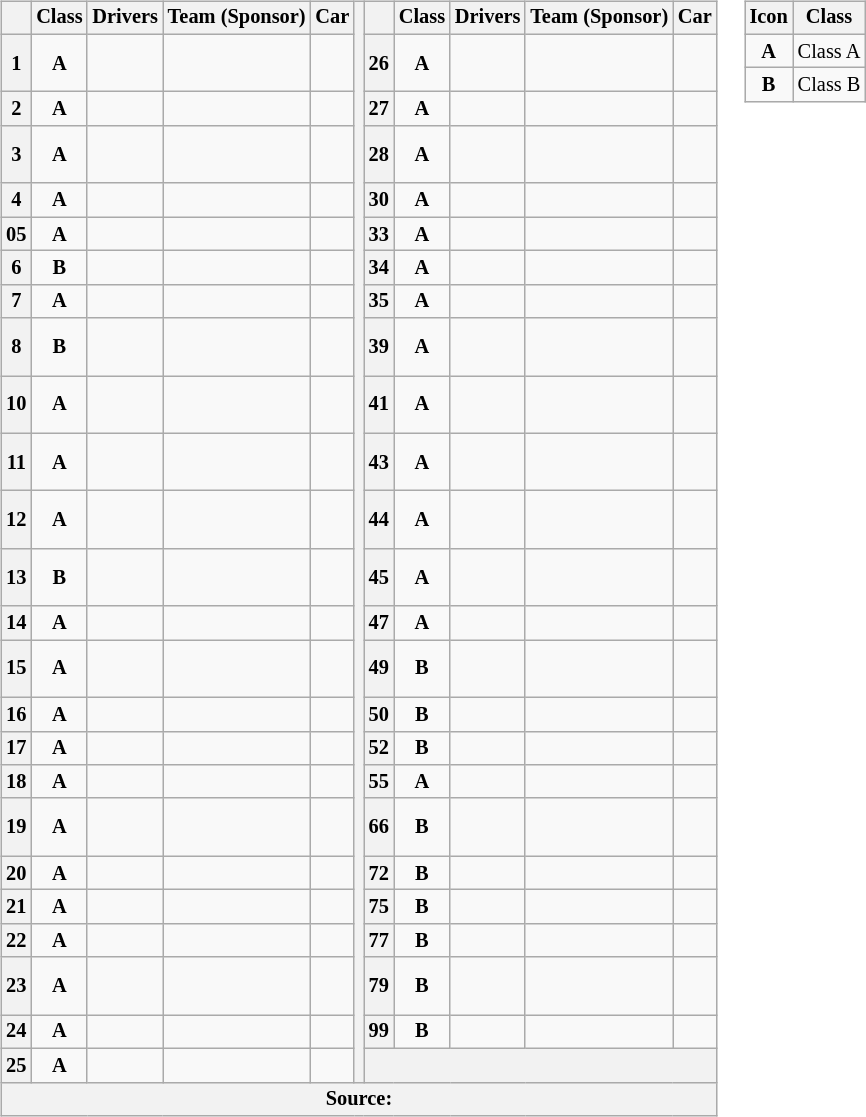<table>
<tr>
<td><br><table class="wikitable" style="font-size: 85%;">
<tr>
<th></th>
<th>Class</th>
<th>Drivers</th>
<th>Team (Sponsor)</th>
<th>Car</th>
<th rowspan=25></th>
<th></th>
<th>Class</th>
<th>Drivers</th>
<th>Team (Sponsor)</th>
<th>Car</th>
</tr>
<tr>
<th>1</th>
<td align=center><strong><span>A</span></strong></td>
<td><br></td>
<td><br></td>
<td></td>
<th>26</th>
<td align=center><strong><span>A</span></strong></td>
<td><br><br></td>
<td><br></td>
<td></td>
</tr>
<tr>
<th>2</th>
<td align=center><strong><span>A</span></strong></td>
<td><br></td>
<td><br></td>
<td></td>
<th>27</th>
<td align=center><strong><span>A</span></strong></td>
<td><br></td>
<td><br></td>
<td></td>
</tr>
<tr>
<th>3</th>
<td align=center><strong><span>A</span></strong></td>
<td><br></td>
<td><br></td>
<td></td>
<th>28</th>
<td align=center><strong><span>A</span></strong></td>
<td><br><br></td>
<td><br></td>
<td></td>
</tr>
<tr>
<th>4</th>
<td align=center><strong><span>A</span></strong></td>
<td><br></td>
<td><br></td>
<td></td>
<th>30</th>
<td align=center><strong><span>A</span></strong></td>
<td><br></td>
<td><br></td>
<td></td>
</tr>
<tr>
<th>05</th>
<td align=center><strong><span>A</span></strong></td>
<td><br></td>
<td><br></td>
<td></td>
<th>33</th>
<td align=center><strong><span>A</span></strong></td>
<td><br></td>
<td><br></td>
<td></td>
</tr>
<tr>
<th>6</th>
<td align=center><strong><span>B</span></strong></td>
<td><br></td>
<td><br></td>
<td></td>
<th>34</th>
<td align=center><strong><span>A</span></strong></td>
<td><br></td>
<td><br></td>
<td></td>
</tr>
<tr>
<th>7</th>
<td align=center><strong><span>A</span></strong></td>
<td><br></td>
<td><br></td>
<td></td>
<th>35</th>
<td align=center><strong><span>A</span></strong></td>
<td><br></td>
<td><br></td>
<td></td>
</tr>
<tr>
<th>8</th>
<td align=center><strong><span>B</span></strong></td>
<td><br></td>
<td><br></td>
<td></td>
<th>39</th>
<td align=center><strong><span>A</span></strong></td>
<td><br><br></td>
<td><br></td>
<td></td>
</tr>
<tr>
<th>10</th>
<td align=center><strong><span>A</span></strong></td>
<td><br></td>
<td><br></td>
<td></td>
<th>41</th>
<td align=center><strong><span>A</span></strong></td>
<td><br><br></td>
<td><br></td>
<td></td>
</tr>
<tr>
<th>11</th>
<td align=center><strong><span>A</span></strong></td>
<td><br></td>
<td><br></td>
<td></td>
<th>43</th>
<td align=center><strong><span>A</span></strong></td>
<td><br><br></td>
<td><br></td>
<td></td>
</tr>
<tr>
<th>12</th>
<td align=center><strong><span>A</span></strong></td>
<td><br></td>
<td><br></td>
<td></td>
<th>44</th>
<td align=center><strong><span>A</span></strong></td>
<td><br><br></td>
<td><br></td>
<td></td>
</tr>
<tr>
<th>13</th>
<td align=center><strong><span>B</span></strong></td>
<td><br><br></td>
<td><br></td>
<td></td>
<th>45</th>
<td align=center><strong><span>A</span></strong></td>
<td><br><br></td>
<td><br></td>
<td></td>
</tr>
<tr>
<th>14</th>
<td align=center><strong><span>A</span></strong></td>
<td><br></td>
<td><br></td>
<td></td>
<th>47</th>
<td align=center><strong><span>A</span></strong></td>
<td><br></td>
<td><br></td>
<td></td>
</tr>
<tr>
<th>15</th>
<td align=center><strong><span>A</span></strong></td>
<td><br></td>
<td><br></td>
<td></td>
<th>49</th>
<td align=center><strong><span>B</span></strong></td>
<td><br><br></td>
<td><br></td>
<td></td>
</tr>
<tr>
<th>16</th>
<td align=center><strong><span>A</span></strong></td>
<td><br></td>
<td><br></td>
<td></td>
<th>50</th>
<td align=center><strong><span>B</span></strong></td>
<td><br></td>
<td><br></td>
<td></td>
</tr>
<tr>
<th>17</th>
<td align=center><strong><span>A</span></strong></td>
<td><br></td>
<td><br></td>
<td></td>
<th>52</th>
<td align=center><strong><span>B</span></strong></td>
<td><br></td>
<td><br></td>
<td></td>
</tr>
<tr>
<th>18</th>
<td align=center><strong><span>A</span></strong></td>
<td><br></td>
<td><br></td>
<td></td>
<th>55</th>
<td align=center><strong><span>A</span></strong></td>
<td><br></td>
<td><br></td>
<td></td>
</tr>
<tr>
<th>19</th>
<td align=center><strong><span>A</span></strong></td>
<td><br><br></td>
<td><br></td>
<td></td>
<th>66</th>
<td align=center><strong><span>B</span></strong></td>
<td><br></td>
<td><br></td>
<td></td>
</tr>
<tr>
<th>20</th>
<td align=center><strong><span>A</span></strong></td>
<td><br></td>
<td><br></td>
<td></td>
<th>72</th>
<td align=center><strong><span>B</span></strong></td>
<td><br></td>
<td><br></td>
<td></td>
</tr>
<tr>
<th>21</th>
<td align=center><strong><span>A</span></strong></td>
<td><br></td>
<td><br></td>
<td></td>
<th>75</th>
<td align=center><strong><span>B</span></strong></td>
<td><br></td>
<td><br></td>
<td></td>
</tr>
<tr>
<th>22</th>
<td align=center><strong><span>A</span></strong></td>
<td><br></td>
<td><br></td>
<td></td>
<th>77</th>
<td align=center><strong><span>B</span></strong></td>
<td><br></td>
<td><br></td>
<td></td>
</tr>
<tr>
<th>23</th>
<td align=center><strong><span>A</span></strong></td>
<td><br></td>
<td><br></td>
<td></td>
<th>79</th>
<td align=center><strong><span>B</span></strong></td>
<td><br><br></td>
<td><br></td>
<td></td>
</tr>
<tr>
<th>24</th>
<td align=center><strong><span>A</span></strong></td>
<td><br></td>
<td><br></td>
<td></td>
<th>99</th>
<td align=center><strong><span>B</span></strong></td>
<td><br></td>
<td><br></td>
<td></td>
</tr>
<tr>
<th>25</th>
<td align=center><strong><span>A</span></strong></td>
<td><br></td>
<td><br></td>
<td></td>
<th colspan=5></th>
</tr>
<tr>
<th colspan=11>Source:</th>
</tr>
</table>
</td>
<td valign="top"><br><table class="wikitable" style="font-size: 85%;">
<tr>
<th>Icon</th>
<th>Class</th>
</tr>
<tr>
<td align=center><strong><span>A</span></strong></td>
<td>Class A</td>
</tr>
<tr>
<td align=center><strong><span>B</span></strong></td>
<td>Class B</td>
</tr>
</table>
</td>
</tr>
</table>
